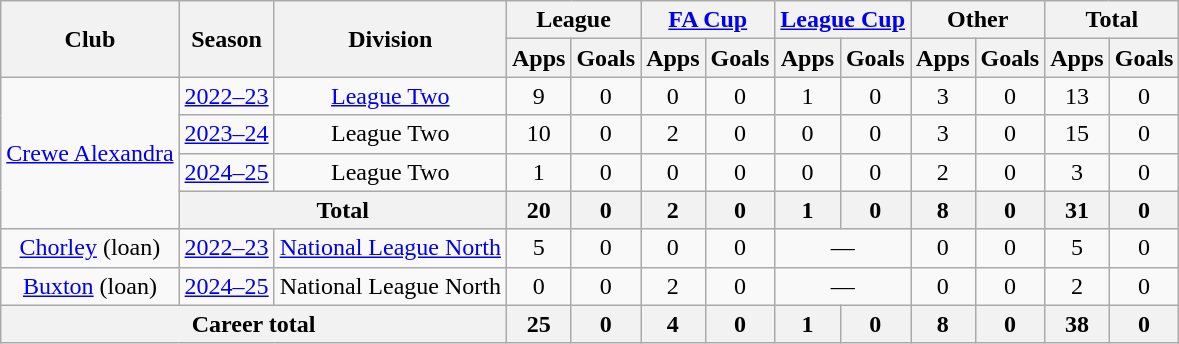<table class="wikitable" style="text-align:center;">
<tr>
<th rowspan="2">Club</th>
<th rowspan="2">Season</th>
<th rowspan="2">Division</th>
<th colspan="2">League</th>
<th colspan="2"><a href='#'>FA Cup</a></th>
<th colspan="2"><a href='#'>League Cup</a></th>
<th colspan="2">Other</th>
<th colspan="2">Total</th>
</tr>
<tr>
<th>Apps</th>
<th>Goals</th>
<th>Apps</th>
<th>Goals</th>
<th>Apps</th>
<th>Goals</th>
<th>Apps</th>
<th>Goals</th>
<th>Apps</th>
<th>Goals</th>
</tr>
<tr>
<td rowspan="4"><a href='#'>Crewe Alexandra</a></td>
<td><a href='#'>2022–23</a></td>
<td><a href='#'>League Two</a></td>
<td>9</td>
<td>0</td>
<td>0</td>
<td>0</td>
<td>1</td>
<td>0</td>
<td>3</td>
<td>0</td>
<td>13</td>
<td>0</td>
</tr>
<tr>
<td><a href='#'>2023–24</a></td>
<td>League Two</td>
<td>10</td>
<td>0</td>
<td>2</td>
<td>0</td>
<td>0</td>
<td>0</td>
<td>3</td>
<td>0</td>
<td>15</td>
<td>0</td>
</tr>
<tr>
<td><a href='#'>2024–25</a></td>
<td>League Two</td>
<td>1</td>
<td>0</td>
<td>0</td>
<td>0</td>
<td>0</td>
<td>0</td>
<td>2</td>
<td>0</td>
<td>3</td>
<td>0</td>
</tr>
<tr>
<th colspan="2">Total</th>
<th>20</th>
<th>0</th>
<th>2</th>
<th>0</th>
<th>1</th>
<th>0</th>
<th>8</th>
<th>0</th>
<th>31</th>
<th>0</th>
</tr>
<tr>
<td><a href='#'>Chorley</a> (loan)</td>
<td><a href='#'>2022–23</a></td>
<td><a href='#'>National League North</a></td>
<td>5</td>
<td>0</td>
<td>0</td>
<td>0</td>
<td colspan="2">—</td>
<td>0</td>
<td>0</td>
<td>5</td>
<td>0</td>
</tr>
<tr>
<td><a href='#'>Buxton</a> (loan)</td>
<td><a href='#'>2024–25</a></td>
<td>National League North</td>
<td>0</td>
<td>0</td>
<td>2</td>
<td>0</td>
<td colspan="2">—</td>
<td>0</td>
<td>0</td>
<td>2</td>
<td>0</td>
</tr>
<tr>
<th colspan="3">Career total</th>
<th>25</th>
<th>0</th>
<th>4</th>
<th>0</th>
<th>1</th>
<th>0</th>
<th>8</th>
<th>0</th>
<th>38</th>
<th>0</th>
</tr>
</table>
